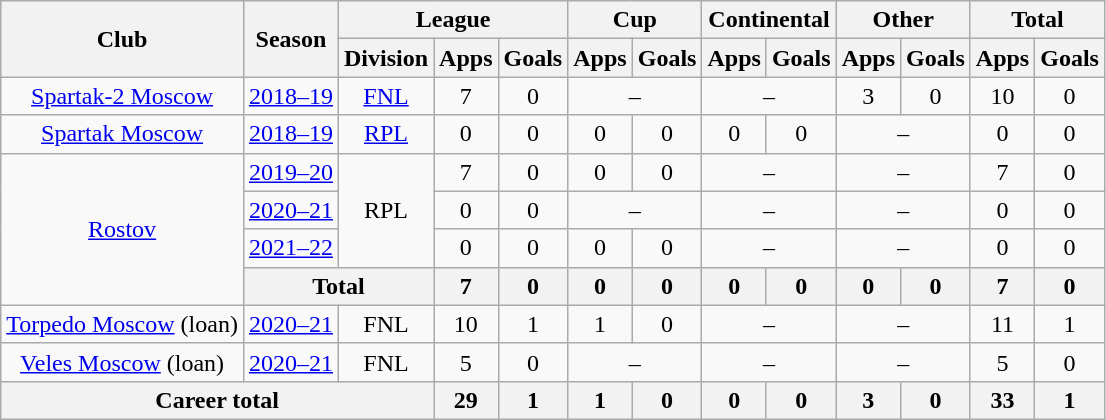<table class="wikitable" style="text-align: center;">
<tr>
<th rowspan=2>Club</th>
<th rowspan=2>Season</th>
<th colspan=3>League</th>
<th colspan=2>Cup</th>
<th colspan=2>Continental</th>
<th colspan=2>Other</th>
<th colspan=2>Total</th>
</tr>
<tr>
<th>Division</th>
<th>Apps</th>
<th>Goals</th>
<th>Apps</th>
<th>Goals</th>
<th>Apps</th>
<th>Goals</th>
<th>Apps</th>
<th>Goals</th>
<th>Apps</th>
<th>Goals</th>
</tr>
<tr>
<td><a href='#'>Spartak-2 Moscow</a></td>
<td><a href='#'>2018–19</a></td>
<td><a href='#'>FNL</a></td>
<td>7</td>
<td>0</td>
<td colspan=2>–</td>
<td colspan=2>–</td>
<td>3</td>
<td>0</td>
<td>10</td>
<td>0</td>
</tr>
<tr>
<td><a href='#'>Spartak Moscow</a></td>
<td><a href='#'>2018–19</a></td>
<td><a href='#'>RPL</a></td>
<td>0</td>
<td>0</td>
<td>0</td>
<td>0</td>
<td>0</td>
<td>0</td>
<td colspan=2>–</td>
<td>0</td>
<td>0</td>
</tr>
<tr>
<td rowspan="4"><a href='#'>Rostov</a></td>
<td><a href='#'>2019–20</a></td>
<td rowspan="3">RPL</td>
<td>7</td>
<td>0</td>
<td>0</td>
<td>0</td>
<td colspan=2>–</td>
<td colspan=2>–</td>
<td>7</td>
<td>0</td>
</tr>
<tr>
<td><a href='#'>2020–21</a></td>
<td>0</td>
<td>0</td>
<td colspan=2>–</td>
<td colspan=2>–</td>
<td colspan=2>–</td>
<td>0</td>
<td>0</td>
</tr>
<tr>
<td><a href='#'>2021–22</a></td>
<td>0</td>
<td>0</td>
<td>0</td>
<td>0</td>
<td colspan=2>–</td>
<td colspan=2>–</td>
<td>0</td>
<td>0</td>
</tr>
<tr>
<th colspan=2>Total</th>
<th>7</th>
<th>0</th>
<th>0</th>
<th>0</th>
<th>0</th>
<th>0</th>
<th>0</th>
<th>0</th>
<th>7</th>
<th>0</th>
</tr>
<tr>
<td><a href='#'>Torpedo Moscow</a> (loan)</td>
<td><a href='#'>2020–21</a></td>
<td>FNL</td>
<td>10</td>
<td>1</td>
<td>1</td>
<td>0</td>
<td colspan=2>–</td>
<td colspan=2>–</td>
<td>11</td>
<td>1</td>
</tr>
<tr>
<td><a href='#'>Veles Moscow</a> (loan)</td>
<td><a href='#'>2020–21</a></td>
<td>FNL</td>
<td>5</td>
<td>0</td>
<td colspan=2>–</td>
<td colspan=2>–</td>
<td colspan=2>–</td>
<td>5</td>
<td>0</td>
</tr>
<tr>
<th colspan=3>Career total</th>
<th>29</th>
<th>1</th>
<th>1</th>
<th>0</th>
<th>0</th>
<th>0</th>
<th>3</th>
<th>0</th>
<th>33</th>
<th>1</th>
</tr>
</table>
